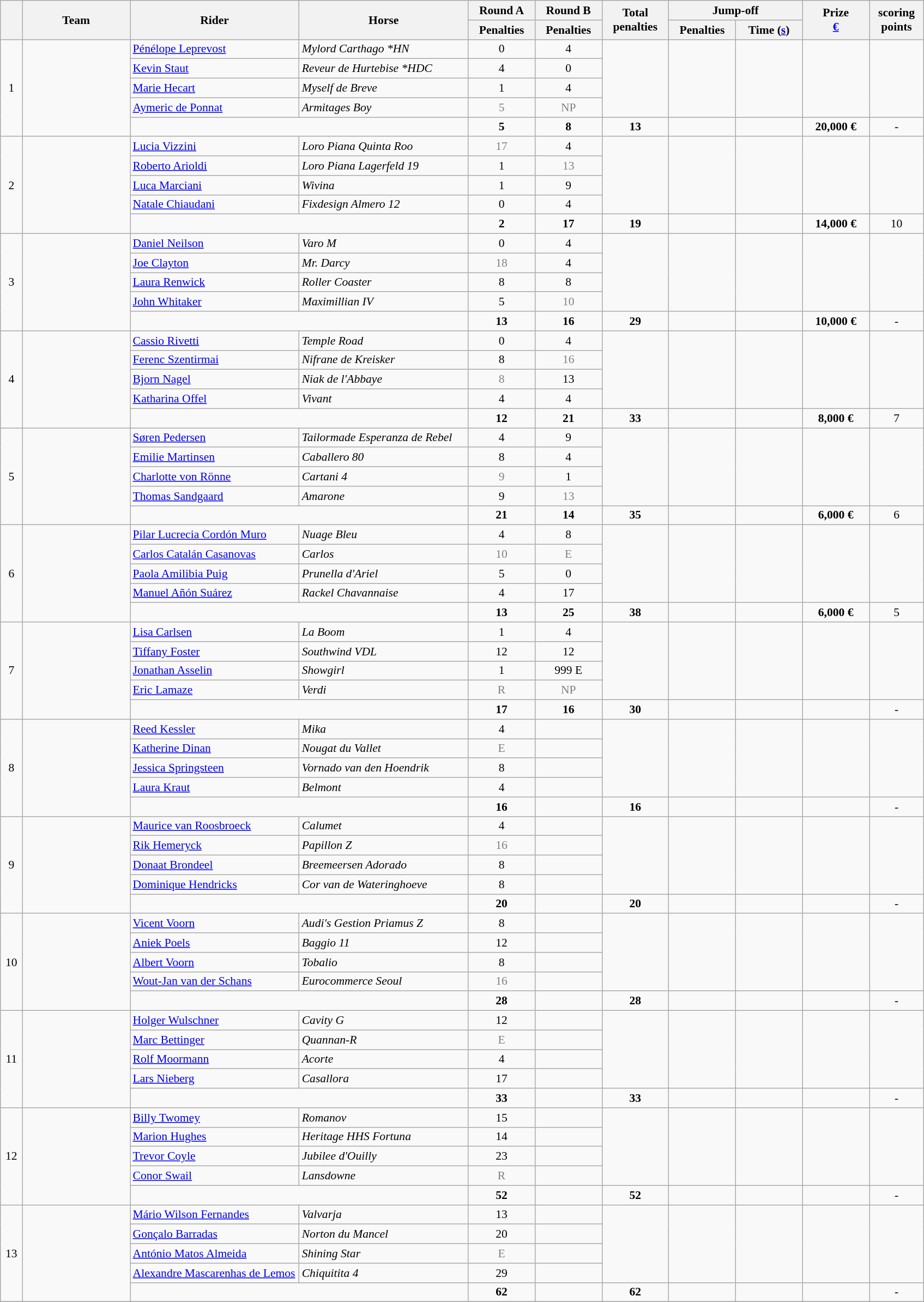<table class="wikitable" style="font-size: 90%">
<tr>
<th rowspan=2 width=20></th>
<th rowspan=2 width=125>Team</th>
<th rowspan=2 width=200>Rider</th>
<th rowspan=2 width=200>Horse</th>
<th>Round A</th>
<th>Round B</th>
<th rowspan=2 width=75>Total penalties</th>
<th colspan=2>Jump-off</th>
<th rowspan=2 width=75>Prize<br><a href='#'>€</a></th>
<th rowspan=2 width=60>scoring<br>points</th>
</tr>
<tr>
<th width=75>Penalties</th>
<th width=75>Penalties</th>
<th width=75>Penalties</th>
<th width=75>Time (<a href='#'>s</a>)</th>
</tr>
<tr>
<td rowspan=5 align=center>1</td>
<td rowspan=5></td>
<td><a href='#'>Pénélope Leprevost</a></td>
<td><em>Mylord Carthago *HN</em></td>
<td align=center>0</td>
<td align=center>4</td>
<td rowspan=4></td>
<td rowspan=4></td>
<td rowspan=4></td>
<td rowspan=4></td>
</tr>
<tr>
<td><a href='#'>Kevin Staut</a></td>
<td><em>Reveur de Hurtebise *HDC</em></td>
<td align=center>4</td>
<td align=center>0</td>
</tr>
<tr>
<td><a href='#'>Marie Hecart</a></td>
<td><em>Myself de Breve</em></td>
<td align=center>1</td>
<td align=center>4</td>
</tr>
<tr>
<td><a href='#'>Aymeric de Ponnat</a></td>
<td><em>Armitages Boy</em></td>
<td align=center style=color:gray>5</td>
<td align=center style=color:gray>NP</td>
</tr>
<tr>
<td colspan=2></td>
<td align=center><strong>5</strong></td>
<td align=center><strong>8</strong></td>
<td align=center><strong>13</strong></td>
<td></td>
<td></td>
<td align=center><strong>20,000 €</strong></td>
<td align=center>-</td>
</tr>
<tr>
<td rowspan=5 align=center>2</td>
<td rowspan=5></td>
<td><a href='#'>Lucia Vizzini</a></td>
<td><em>Loro Piana Quinta Roo</em></td>
<td align=center style=color:gray>17</td>
<td align=center>4</td>
<td rowspan=4></td>
<td rowspan=4></td>
<td rowspan=4></td>
<td rowspan=4></td>
</tr>
<tr>
<td><a href='#'>Roberto Arioldi</a></td>
<td><em>Loro Piana Lagerfeld 19</em></td>
<td align=center>1</td>
<td align=center style=color:gray>13</td>
</tr>
<tr>
<td><a href='#'>Luca Marciani</a></td>
<td><em>Wivina</em></td>
<td align=center>1</td>
<td align=center>9</td>
</tr>
<tr>
<td><a href='#'>Natale Chiaudani</a></td>
<td><em>Fixdesign Almero 12</em></td>
<td align=center>0</td>
<td align=center>4</td>
</tr>
<tr>
<td colspan=2></td>
<td align=center><strong>2</strong></td>
<td align=center><strong>17</strong></td>
<td align=center><strong>19</strong></td>
<td></td>
<td></td>
<td align=center><strong>14,000 €</strong></td>
<td align=center>10</td>
</tr>
<tr>
<td rowspan=5 align=center>3</td>
<td rowspan=5></td>
<td><a href='#'>Daniel Neilson</a></td>
<td><em>Varo M</em></td>
<td align=center>0</td>
<td align=center>4</td>
<td rowspan=4></td>
<td rowspan=4></td>
<td rowspan=4></td>
<td rowspan=4></td>
</tr>
<tr>
<td><a href='#'>Joe Clayton</a></td>
<td><em>Mr. Darcy</em></td>
<td align=center style=color:gray>18</td>
<td align=center>4</td>
</tr>
<tr>
<td><a href='#'>Laura Renwick</a></td>
<td><em>Roller Coaster</em></td>
<td align=center>8</td>
<td align=center>8</td>
</tr>
<tr>
<td><a href='#'>John Whitaker</a></td>
<td><em>Maximillian IV</em></td>
<td align=center>5</td>
<td align=center style=color:gray>10</td>
</tr>
<tr>
<td colspan=2></td>
<td align=center><strong>13</strong></td>
<td align=center><strong>16</strong></td>
<td align=center><strong>29</strong></td>
<td></td>
<td></td>
<td align=center><strong>10,000 €</strong></td>
<td align=center>-</td>
</tr>
<tr>
<td rowspan=5 align=center>4</td>
<td rowspan=5></td>
<td><a href='#'>Cassio Rivetti</a></td>
<td><em>Temple Road</em></td>
<td align=center>0</td>
<td align=center>4</td>
<td rowspan=4></td>
<td rowspan=4></td>
<td rowspan=4></td>
<td rowspan=4></td>
</tr>
<tr>
<td><a href='#'>Ferenc Szentirmai</a></td>
<td><em>Nifrane de Kreisker</em></td>
<td align=center>8</td>
<td align=center style=color:gray>16</td>
</tr>
<tr>
<td><a href='#'>Bjorn Nagel</a></td>
<td><em>Niak de l'Abbaye</em></td>
<td align=center style=color:gray>8</td>
<td align=center>13</td>
</tr>
<tr>
<td><a href='#'>Katharina Offel</a></td>
<td><em>Vivant</em></td>
<td align=center>4</td>
<td align=center>4</td>
</tr>
<tr>
<td colspan=2></td>
<td align=center><strong>12</strong></td>
<td align=center><strong>21</strong></td>
<td align=center><strong>33</strong></td>
<td></td>
<td></td>
<td align=center><strong>8,000 €</strong></td>
<td align=center>7</td>
</tr>
<tr>
<td rowspan=5 align=center>5</td>
<td rowspan=5></td>
<td><a href='#'>Søren Pedersen</a></td>
<td><em>Tailormade Esperanza de Rebel</em></td>
<td align=center>4</td>
<td align=center>9</td>
<td rowspan=4></td>
<td rowspan=4></td>
<td rowspan=4></td>
<td rowspan=4></td>
</tr>
<tr>
<td><a href='#'>Emilie Martinsen</a></td>
<td><em>Caballero 80</em></td>
<td align=center>8</td>
<td align=center>4</td>
</tr>
<tr>
<td><a href='#'>Charlotte von Rönne</a></td>
<td><em>Cartani 4</em></td>
<td align=center style=color:gray>9</td>
<td align=center>1</td>
</tr>
<tr>
<td><a href='#'>Thomas Sandgaard</a></td>
<td><em>Amarone</em></td>
<td align=center>9</td>
<td align=center style=color:gray>13</td>
</tr>
<tr>
<td colspan=2></td>
<td align=center><strong>21</strong></td>
<td align=center><strong>14</strong></td>
<td align=center><strong>35</strong></td>
<td></td>
<td></td>
<td align=center><strong>6,000 €</strong></td>
<td align=center>6</td>
</tr>
<tr>
<td rowspan=5 align=center>6</td>
<td rowspan=5></td>
<td><a href='#'>Pilar Lucrecia Cordón Muro</a></td>
<td><em>Nuage Bleu</em></td>
<td align=center>4</td>
<td align=center>8</td>
<td rowspan=4></td>
<td rowspan=4></td>
<td rowspan=4></td>
<td rowspan=4></td>
</tr>
<tr>
<td><a href='#'>Carlos Catalán Casanovas</a></td>
<td><em>Carlos</em></td>
<td align=center style=color:gray>10</td>
<td align=center style=color:gray>E</td>
</tr>
<tr>
<td><a href='#'>Paola Amilibia Puig</a></td>
<td><em>Prunella d'Ariel</em></td>
<td align=center>5</td>
<td align=center>0</td>
</tr>
<tr>
<td><a href='#'>Manuel Añón Suárez</a></td>
<td><em>Rackel Chavannaise</em></td>
<td align=center>4</td>
<td align=center>17</td>
</tr>
<tr>
<td colspan=2></td>
<td align=center><strong>13</strong></td>
<td align=center><strong>25</strong></td>
<td align=center><strong>38</strong></td>
<td></td>
<td></td>
<td align=center><strong>6,000 €</strong></td>
<td align=center>5</td>
</tr>
<tr>
<td rowspan=5 align=center>7</td>
<td rowspan=5></td>
<td><a href='#'>Lisa Carlsen</a></td>
<td><em>La Boom</em></td>
<td align=center>1</td>
<td align=center>4</td>
<td rowspan=4></td>
<td rowspan=4></td>
<td rowspan=4></td>
<td rowspan=4></td>
</tr>
<tr>
<td><a href='#'>Tiffany Foster</a></td>
<td><em>Southwind VDL</em></td>
<td align=center>12</td>
<td align=center>12</td>
</tr>
<tr>
<td><a href='#'>Jonathan Asselin</a></td>
<td><em>Showgirl</em></td>
<td align=center>1</td>
<td align=center>999 E</td>
</tr>
<tr>
<td><a href='#'>Eric Lamaze</a></td>
<td><em>Verdi</em></td>
<td align=center style=color:gray>R</td>
<td align=center style=color:gray>NP</td>
</tr>
<tr>
<td colspan=2></td>
<td align=center><strong>17</strong></td>
<td align=center><strong>16</strong></td>
<td align=center><strong>30</strong></td>
<td></td>
<td></td>
<td align=center></td>
<td align=center>-</td>
</tr>
<tr>
<td rowspan=5 align=center>8</td>
<td rowspan=5></td>
<td><a href='#'>Reed Kessler</a></td>
<td><em>Mika</em></td>
<td align=center>4</td>
<td align=center></td>
<td rowspan=4></td>
<td rowspan=4></td>
<td rowspan=4></td>
<td rowspan=4></td>
</tr>
<tr>
<td><a href='#'>Katherine Dinan</a></td>
<td><em>Nougat du Vallet</em></td>
<td align=center style=color:gray>E</td>
<td align=center style=color:gray></td>
</tr>
<tr>
<td><a href='#'>Jessica Springsteen</a></td>
<td><em>Vornado van den Hoendrik</em></td>
<td align=center>8</td>
<td align=center></td>
</tr>
<tr>
<td><a href='#'>Laura Kraut</a></td>
<td><em>Belmont</em></td>
<td align=center>4</td>
<td align=center></td>
</tr>
<tr>
<td colspan=2></td>
<td align=center><strong>16</strong></td>
<td align=center></td>
<td align=center><strong>16</strong></td>
<td></td>
<td></td>
<td align=center></td>
<td align=center>-</td>
</tr>
<tr>
<td rowspan=5 align=center>9</td>
<td rowspan=5></td>
<td><a href='#'>Maurice van Roosbroeck</a></td>
<td><em>Calumet</em></td>
<td align=center>4</td>
<td align=center></td>
<td rowspan=4></td>
<td rowspan=4></td>
<td rowspan=4></td>
<td rowspan=4></td>
</tr>
<tr>
<td><a href='#'>Rik Hemeryck</a></td>
<td><em>Papillon Z</em></td>
<td align=center style=color:gray>16</td>
<td align=center style=color:gray></td>
</tr>
<tr>
<td><a href='#'>Donaat Brondeel</a></td>
<td><em>Breemeersen Adorado</em></td>
<td align=center>8</td>
<td align=center></td>
</tr>
<tr>
<td><a href='#'>Dominique Hendricks</a></td>
<td><em>Cor van de Wateringhoeve</em></td>
<td align=center>8</td>
<td align=center></td>
</tr>
<tr>
<td colspan=2></td>
<td align=center><strong>20</strong></td>
<td align=center></td>
<td align=center><strong>20</strong></td>
<td></td>
<td></td>
<td align=center></td>
<td align=center>-</td>
</tr>
<tr>
<td rowspan=5 align=center>10</td>
<td rowspan=5></td>
<td><a href='#'>Vicent Voorn</a></td>
<td><em>Audi's Gestion Priamus Z</em></td>
<td align=center>8</td>
<td align=center></td>
<td rowspan=4></td>
<td rowspan=4></td>
<td rowspan=4></td>
<td rowspan=4></td>
</tr>
<tr>
<td><a href='#'>Aniek Poels</a></td>
<td><em>Baggio 11</em></td>
<td align=center>12</td>
<td align=center style=color:gray></td>
</tr>
<tr>
<td><a href='#'>Albert Voorn</a></td>
<td><em>Tobalio</em></td>
<td align=center>8</td>
<td align=center></td>
</tr>
<tr>
<td><a href='#'>Wout-Jan van der Schans</a></td>
<td><em>Eurocommerce Seoul</em></td>
<td align=center style=color:gray>16</td>
<td align=center></td>
</tr>
<tr>
<td colspan=2></td>
<td align=center><strong>28</strong></td>
<td align=center></td>
<td align=center><strong>28</strong></td>
<td></td>
<td></td>
<td align=center></td>
<td align=center>-</td>
</tr>
<tr>
<td rowspan=5 align=center>11</td>
<td rowspan=5></td>
<td><a href='#'>Holger Wulschner</a></td>
<td><em>Cavity G</em></td>
<td align=center>12</td>
<td align=center></td>
<td rowspan=4></td>
<td rowspan=4></td>
<td rowspan=4></td>
<td rowspan=4></td>
</tr>
<tr>
<td><a href='#'>Marc Bettinger</a></td>
<td><em>Quannan-R</em></td>
<td align=center style=color:gray>E</td>
<td align=center style=color:gray></td>
</tr>
<tr>
<td><a href='#'>Rolf Moormann</a></td>
<td><em>Acorte</em></td>
<td align=center>4</td>
<td align=center></td>
</tr>
<tr>
<td><a href='#'>Lars Nieberg</a></td>
<td><em>Casallora</em></td>
<td align=center>17</td>
<td align=center></td>
</tr>
<tr>
<td colspan=2></td>
<td align=center><strong>33</strong></td>
<td align=center></td>
<td align=center><strong>33</strong></td>
<td></td>
<td></td>
<td align=center></td>
<td align=center>-</td>
</tr>
<tr>
<td rowspan=5 align=center>12</td>
<td rowspan=5></td>
<td><a href='#'>Billy Twomey</a></td>
<td><em>Romanov</em></td>
<td align=center>15</td>
<td align=center></td>
<td rowspan=4></td>
<td rowspan=4></td>
<td rowspan=4></td>
<td rowspan=4></td>
</tr>
<tr>
<td><a href='#'>Marion Hughes</a></td>
<td><em>Heritage HHS Fortuna</em></td>
<td align=center>14</td>
<td align=center style=color:gray></td>
</tr>
<tr>
<td><a href='#'>Trevor Coyle</a></td>
<td><em>Jubilee d'Ouilly</em></td>
<td align=center>23</td>
<td align=center></td>
</tr>
<tr>
<td><a href='#'>Conor Swail</a></td>
<td><em>Lansdowne</em></td>
<td align=center style=color:gray>R</td>
<td align=center></td>
</tr>
<tr>
<td colspan=2></td>
<td align=center><strong>52</strong></td>
<td align=center></td>
<td align=center><strong>52</strong></td>
<td></td>
<td></td>
<td align=center></td>
<td align=center>-</td>
</tr>
<tr>
<td rowspan=5 align=center>13</td>
<td rowspan=5></td>
<td><a href='#'>Mário Wilson Fernandes</a></td>
<td><em>Valvarja</em></td>
<td align=center>13</td>
<td align=center></td>
<td rowspan=4></td>
<td rowspan=4></td>
<td rowspan=4></td>
<td rowspan=4></td>
</tr>
<tr>
<td><a href='#'>Gonçalo Barradas</a></td>
<td><em>Norton du Mancel</em></td>
<td align=center>20</td>
<td align=center></td>
</tr>
<tr>
<td><a href='#'>António Matos Almeida</a></td>
<td><em>Shining Star</em></td>
<td align=center style=color:gray>E</td>
<td align=center></td>
</tr>
<tr>
<td><a href='#'>Alexandre Mascarenhas de Lemos</a></td>
<td><em>Chiquitita 4</em></td>
<td align=center>29</td>
<td align=center></td>
</tr>
<tr>
<td colspan=2></td>
<td align=center><strong>62</strong></td>
<td align=center></td>
<td align=center><strong>62</strong></td>
<td></td>
<td></td>
<td align=center></td>
<td align=center>-</td>
</tr>
<tr>
</tr>
</table>
